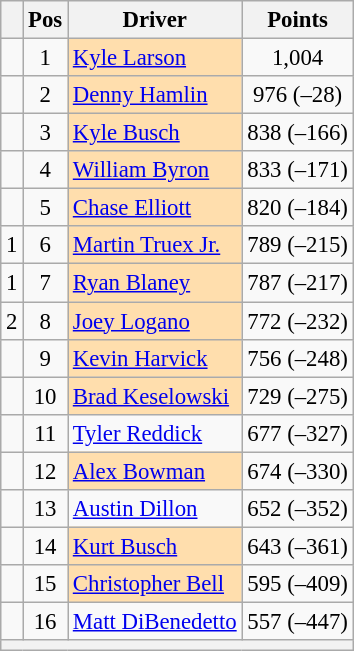<table class="wikitable" style="font-size: 95%">
<tr>
<th></th>
<th>Pos</th>
<th>Driver</th>
<th>Points</th>
</tr>
<tr>
<td align="left"></td>
<td style="text-align:center;">1</td>
<td style="background:#FFDEAD;"><a href='#'>Kyle Larson</a></td>
<td style="text-align:center;">1,004</td>
</tr>
<tr>
<td align="left"></td>
<td style="text-align:center;">2</td>
<td style="background:#FFDEAD;"><a href='#'>Denny Hamlin</a></td>
<td style="text-align:center;">976 (–28)</td>
</tr>
<tr>
<td align="left"></td>
<td style="text-align:center;">3</td>
<td style="background:#FFDEAD;"><a href='#'>Kyle Busch</a></td>
<td style="text-align:center;">838 (–166)</td>
</tr>
<tr>
<td align="left"></td>
<td style="text-align:center;">4</td>
<td style="background:#FFDEAD;"><a href='#'>William Byron</a></td>
<td style="text-align:center;">833 (–171)</td>
</tr>
<tr>
<td align="left"></td>
<td style="text-align:center;">5</td>
<td style="background:#FFDEAD;"><a href='#'>Chase Elliott</a></td>
<td style="text-align:center;">820 (–184)</td>
</tr>
<tr>
<td align="left"> 1</td>
<td style="text-align:center;">6</td>
<td style="background:#FFDEAD;"><a href='#'>Martin Truex Jr.</a></td>
<td style="text-align:center;">789 (–215)</td>
</tr>
<tr>
<td align="left"> 1</td>
<td style="text-align:center;">7</td>
<td style="background:#FFDEAD;"><a href='#'>Ryan Blaney</a></td>
<td style="text-align:center;">787 (–217)</td>
</tr>
<tr>
<td align="left"> 2</td>
<td style="text-align:center;">8</td>
<td style="background:#FFDEAD;"><a href='#'>Joey Logano</a></td>
<td style="text-align:center;">772 (–232)</td>
</tr>
<tr>
<td align="left"></td>
<td style="text-align:center;">9</td>
<td style="background:#FFDEAD;"><a href='#'>Kevin Harvick</a></td>
<td style="text-align:center;">756 (–248)</td>
</tr>
<tr>
<td align="left"></td>
<td style="text-align:center;">10</td>
<td style="background:#FFDEAD;"><a href='#'>Brad Keselowski</a></td>
<td style="text-align:center;">729 (–275)</td>
</tr>
<tr>
<td align="left"></td>
<td style="text-align:center;">11</td>
<td><a href='#'>Tyler Reddick</a></td>
<td style="text-align:center;">677 (–327)</td>
</tr>
<tr>
<td align="left"></td>
<td style="text-align:center;">12</td>
<td style="background:#FFDEAD;"><a href='#'>Alex Bowman</a></td>
<td style="text-align:center;">674 (–330)</td>
</tr>
<tr>
<td align="left"></td>
<td style="text-align:center;">13</td>
<td><a href='#'>Austin Dillon</a></td>
<td style="text-align:center;">652 (–352)</td>
</tr>
<tr>
<td align="left"></td>
<td style="text-align:center;">14</td>
<td style="background:#FFDEAD;"><a href='#'>Kurt Busch</a></td>
<td style="text-align:center;">643 (–361)</td>
</tr>
<tr>
<td align="left"></td>
<td style="text-align:center;">15</td>
<td style="background:#FFDEAD;"><a href='#'>Christopher Bell</a></td>
<td style="text-align:center;">595 (–409)</td>
</tr>
<tr>
<td align="left"></td>
<td style="text-align:center;">16</td>
<td><a href='#'>Matt DiBenedetto</a></td>
<td style="text-align:center;">557 (–447)</td>
</tr>
<tr class="sortbottom">
<th colspan="9"></th>
</tr>
</table>
